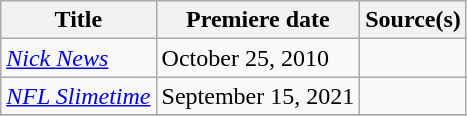<table class="wikitable sortable">
<tr>
<th>Title</th>
<th>Premiere date</th>
<th>Source(s)</th>
</tr>
<tr>
<td><em><a href='#'>Nick News</a></em></td>
<td>October 25, 2010</td>
<td></td>
</tr>
<tr>
<td><em><a href='#'>NFL Slimetime</a></em></td>
<td>September 15, 2021</td>
<td></td>
</tr>
<tr>
</tr>
</table>
